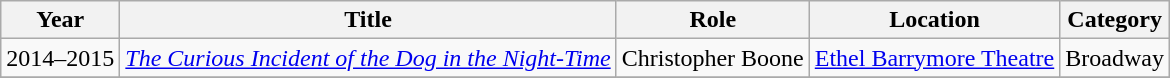<table class="wikitable sortable">
<tr>
<th>Year</th>
<th>Title</th>
<th>Role</th>
<th>Location</th>
<th>Category</th>
</tr>
<tr>
<td style="text-align:center">2014–2015</td>
<td><em><a href='#'>The Curious Incident of the Dog in the Night-Time</a></em></td>
<td>Christopher Boone</td>
<td><a href='#'>Ethel Barrymore Theatre</a></td>
<td>Broadway</td>
</tr>
<tr>
</tr>
</table>
